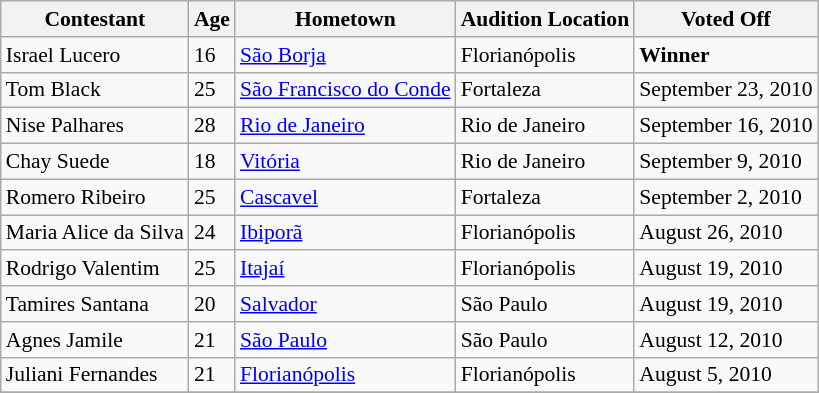<table class="wikitable" style="font-size: 90%;">
<tr>
<th>Contestant</th>
<th>Age</th>
<th>Hometown</th>
<th>Audition Location</th>
<th>Voted Off</th>
</tr>
<tr>
<td>Israel Lucero</td>
<td>16</td>
<td><a href='#'>São Borja</a></td>
<td>Florianópolis</td>
<td><strong>Winner</strong></td>
</tr>
<tr>
<td>Tom Black</td>
<td>25</td>
<td><a href='#'>São Francisco do Conde</a></td>
<td>Fortaleza</td>
<td>September 23, 2010</td>
</tr>
<tr>
<td>Nise Palhares</td>
<td>28</td>
<td><a href='#'>Rio de Janeiro</a></td>
<td>Rio de Janeiro</td>
<td>September 16, 2010</td>
</tr>
<tr>
<td>Chay Suede</td>
<td>18</td>
<td><a href='#'>Vitória</a></td>
<td>Rio de Janeiro</td>
<td>September 9, 2010</td>
</tr>
<tr>
<td>Romero Ribeiro</td>
<td>25</td>
<td><a href='#'>Cascavel</a></td>
<td>Fortaleza</td>
<td>September 2, 2010</td>
</tr>
<tr>
<td>Maria Alice da Silva</td>
<td>24</td>
<td><a href='#'>Ibiporã</a></td>
<td>Florianópolis</td>
<td>August 26, 2010</td>
</tr>
<tr>
<td>Rodrigo Valentim</td>
<td>25</td>
<td><a href='#'>Itajaí</a></td>
<td>Florianópolis</td>
<td>August 19, 2010</td>
</tr>
<tr>
<td>Tamires Santana</td>
<td>20</td>
<td><a href='#'>Salvador</a></td>
<td>São Paulo</td>
<td>August 19, 2010</td>
</tr>
<tr>
<td>Agnes Jamile</td>
<td>21</td>
<td><a href='#'>São Paulo</a></td>
<td>São Paulo</td>
<td>August 12, 2010</td>
</tr>
<tr>
<td>Juliani Fernandes</td>
<td>21</td>
<td><a href='#'>Florianópolis</a></td>
<td>Florianópolis</td>
<td>August 5, 2010</td>
</tr>
<tr>
</tr>
</table>
